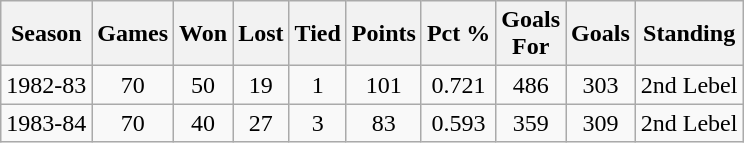<table class="wikitable" style="text-align: center;">
<tr>
<th>Season</th>
<th>Games</th>
<th>Won</th>
<th>Lost</th>
<th>Tied</th>
<th>Points</th>
<th>Pct %</th>
<th>Goals<br>For</th>
<th>Goals<br></th>
<th>Standing</th>
</tr>
<tr>
<td>1982-83</td>
<td>70</td>
<td>50</td>
<td>19</td>
<td>1</td>
<td>101</td>
<td>0.721</td>
<td>486</td>
<td>303</td>
<td>2nd Lebel</td>
</tr>
<tr>
<td>1983-84</td>
<td>70</td>
<td>40</td>
<td>27</td>
<td>3</td>
<td>83</td>
<td>0.593</td>
<td>359</td>
<td>309</td>
<td>2nd Lebel</td>
</tr>
</table>
